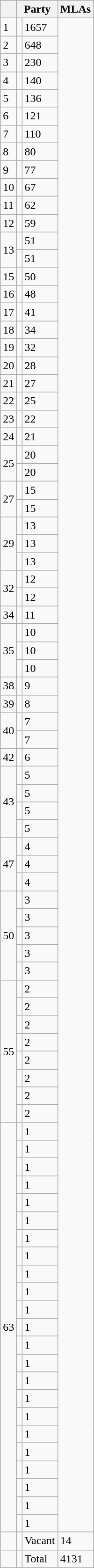<table class="wikitable sortable">
<tr>
<th></th>
<th colspan="2">Party</th>
<th>MLAs</th>
</tr>
<tr>
<td>1</td>
<td></td>
<td>1657</td>
</tr>
<tr>
<td>2</td>
<td></td>
<td>648</td>
</tr>
<tr>
<td>3</td>
<td></td>
<td>230</td>
</tr>
<tr>
<td>4</td>
<td></td>
<td>140</td>
</tr>
<tr>
<td>5</td>
<td></td>
<td>136</td>
</tr>
<tr>
<td>6</td>
<td></td>
<td>121</td>
</tr>
<tr>
<td>7</td>
<td></td>
<td>110</td>
</tr>
<tr>
<td>8</td>
<td></td>
<td>80</td>
</tr>
<tr>
<td>9</td>
<td></td>
<td>77</td>
</tr>
<tr>
<td>10</td>
<td></td>
<td>67</td>
</tr>
<tr>
<td>11</td>
<td></td>
<td>62</td>
</tr>
<tr>
<td>12</td>
<td></td>
<td>59</td>
</tr>
<tr>
<td rowspan="2">13</td>
<td></td>
<td>51</td>
</tr>
<tr>
<td></td>
<td>51</td>
</tr>
<tr>
<td>15</td>
<td></td>
<td>50</td>
</tr>
<tr>
<td>16</td>
<td></td>
<td>48</td>
</tr>
<tr>
<td>17</td>
<td></td>
<td>41</td>
</tr>
<tr>
<td>18</td>
<td></td>
<td>34</td>
</tr>
<tr>
<td>19</td>
<td></td>
<td>32</td>
</tr>
<tr>
<td>20</td>
<td></td>
<td>28</td>
</tr>
<tr>
<td>21</td>
<td></td>
<td>27</td>
</tr>
<tr>
<td>22</td>
<td></td>
<td>25</td>
</tr>
<tr>
<td>23</td>
<td></td>
<td>22</td>
</tr>
<tr>
<td>24</td>
<td></td>
<td>21</td>
</tr>
<tr>
<td rowspan="2">25</td>
<td></td>
<td>20</td>
</tr>
<tr>
<td></td>
<td>20</td>
</tr>
<tr>
<td rowspan="2">27</td>
<td></td>
<td>15</td>
</tr>
<tr>
<td></td>
<td>15</td>
</tr>
<tr>
<td rowspan="3">29</td>
<td></td>
<td>13</td>
</tr>
<tr>
<td></td>
<td>13</td>
</tr>
<tr>
<td></td>
<td>13</td>
</tr>
<tr>
<td rowspan="2">32</td>
<td></td>
<td>12</td>
</tr>
<tr>
<td></td>
<td>12</td>
</tr>
<tr>
<td>34</td>
<td></td>
<td>11</td>
</tr>
<tr>
<td rowspan="3">35</td>
<td></td>
<td>10</td>
</tr>
<tr>
<td></td>
<td>10</td>
</tr>
<tr>
<td></td>
<td>10</td>
</tr>
<tr>
<td>38</td>
<td></td>
<td>9</td>
</tr>
<tr>
<td>39</td>
<td></td>
<td>8</td>
</tr>
<tr>
<td rowspan="2">40</td>
<td></td>
<td>7</td>
</tr>
<tr>
<td></td>
<td>7</td>
</tr>
<tr>
<td>42</td>
<td></td>
<td>6</td>
</tr>
<tr>
<td rowspan="4">43</td>
<td></td>
<td>5</td>
</tr>
<tr>
<td></td>
<td>5</td>
</tr>
<tr>
<td></td>
<td>5</td>
</tr>
<tr>
<td></td>
<td>5</td>
</tr>
<tr>
<td rowspan="3">47</td>
<td></td>
<td>4</td>
</tr>
<tr>
<td></td>
<td>4</td>
</tr>
<tr>
<td></td>
<td>4</td>
</tr>
<tr>
<td rowspan="5">50</td>
<td></td>
<td>3</td>
</tr>
<tr>
<td></td>
<td>3</td>
</tr>
<tr>
<td></td>
<td>3</td>
</tr>
<tr>
<td></td>
<td>3</td>
</tr>
<tr>
<td></td>
<td>3</td>
</tr>
<tr>
<td rowspan="8">55</td>
<td></td>
<td>2</td>
</tr>
<tr>
<td></td>
<td>2</td>
</tr>
<tr>
<td></td>
<td>2</td>
</tr>
<tr>
<td></td>
<td>2</td>
</tr>
<tr>
<td></td>
<td>2</td>
</tr>
<tr>
<td></td>
<td>2</td>
</tr>
<tr>
<td></td>
<td>2</td>
</tr>
<tr>
<td></td>
<td>2</td>
</tr>
<tr>
<td rowspan="23">63</td>
<td></td>
<td>1</td>
</tr>
<tr>
<td></td>
<td>1</td>
</tr>
<tr>
<td></td>
<td>1</td>
</tr>
<tr>
<td></td>
<td>1</td>
</tr>
<tr>
<td></td>
<td>1</td>
</tr>
<tr>
<td></td>
<td>1</td>
</tr>
<tr>
<td></td>
<td>1</td>
</tr>
<tr>
<td></td>
<td>1</td>
</tr>
<tr>
<td></td>
<td>1</td>
</tr>
<tr>
<td></td>
<td>1</td>
</tr>
<tr>
<td></td>
<td>1</td>
</tr>
<tr>
<td></td>
<td>1</td>
</tr>
<tr>
<td></td>
<td>1</td>
</tr>
<tr>
<td></td>
<td>1</td>
</tr>
<tr>
<td></td>
<td>1</td>
</tr>
<tr>
<td></td>
<td>1</td>
</tr>
<tr>
<td></td>
<td>1</td>
</tr>
<tr>
<td></td>
<td>1</td>
</tr>
<tr>
<td></td>
<td>1</td>
</tr>
<tr>
<td></td>
<td>1</td>
</tr>
<tr>
<td></td>
<td>1</td>
</tr>
<tr>
<td></td>
<td>1</td>
</tr>
<tr>
<td></td>
<td>1</td>
</tr>
<tr>
<td></td>
<td></td>
<td>Vacant</td>
<td>14</td>
</tr>
<tr class="sortbottom">
<td></td>
<td></td>
<td>Total</td>
<td>4131</td>
</tr>
</table>
